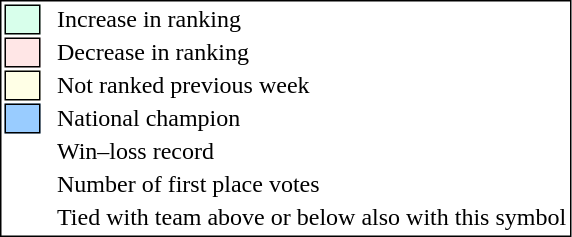<table style="border:1px solid black;">
<tr>
<td style="background:#D8FFEB; width:20px; border:1px solid black;"></td>
<td> </td>
<td>Increase in ranking</td>
</tr>
<tr>
<td style="background:#FFE6E6; width:20px; border:1px solid black;"></td>
<td> </td>
<td>Decrease in ranking</td>
</tr>
<tr>
<td style="background:#FFFFE6; width:20px; border:1px solid black;"></td>
<td> </td>
<td>Not ranked previous week</td>
</tr>
<tr>
<td style="background:#9cf; width:20px; border:1px solid black;"></td>
<td> </td>
<td>National champion</td>
</tr>
<tr>
<td></td>
<td> </td>
<td>Win–loss record</td>
</tr>
<tr>
<td></td>
<td> </td>
<td>Number of first place votes</td>
</tr>
<tr>
<td></td>
<td></td>
<td>Tied with team above or below also with this symbol</td>
</tr>
</table>
